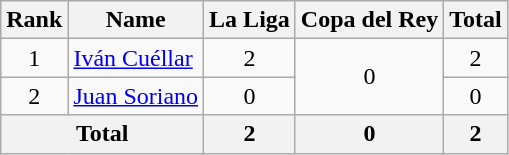<table class="wikitable" style="text-align: center;">
<tr>
<th>Rank</th>
<th>Name</th>
<th>La Liga</th>
<th>Copa del Rey</th>
<th>Total</th>
</tr>
<tr>
<td>1</td>
<td align=left> <a href='#'>Iván Cuéllar</a></td>
<td>2</td>
<td rowspan=2>0</td>
<td>2</td>
</tr>
<tr>
<td>2</td>
<td align=left> <a href='#'>Juan Soriano</a></td>
<td>0</td>
<td>0</td>
</tr>
<tr>
<th colspan=2>Total</th>
<th>2</th>
<th>0</th>
<th>2</th>
</tr>
</table>
